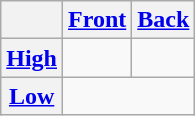<table class="wikitable" style="text-align: center">
<tr>
<th></th>
<th><a href='#'>Front</a></th>
<th><a href='#'>Back</a></th>
</tr>
<tr>
<th><a href='#'>High</a></th>
<td></td>
<td></td>
</tr>
<tr>
<th><a href='#'>Low</a></th>
<td colspan=2></td>
</tr>
</table>
